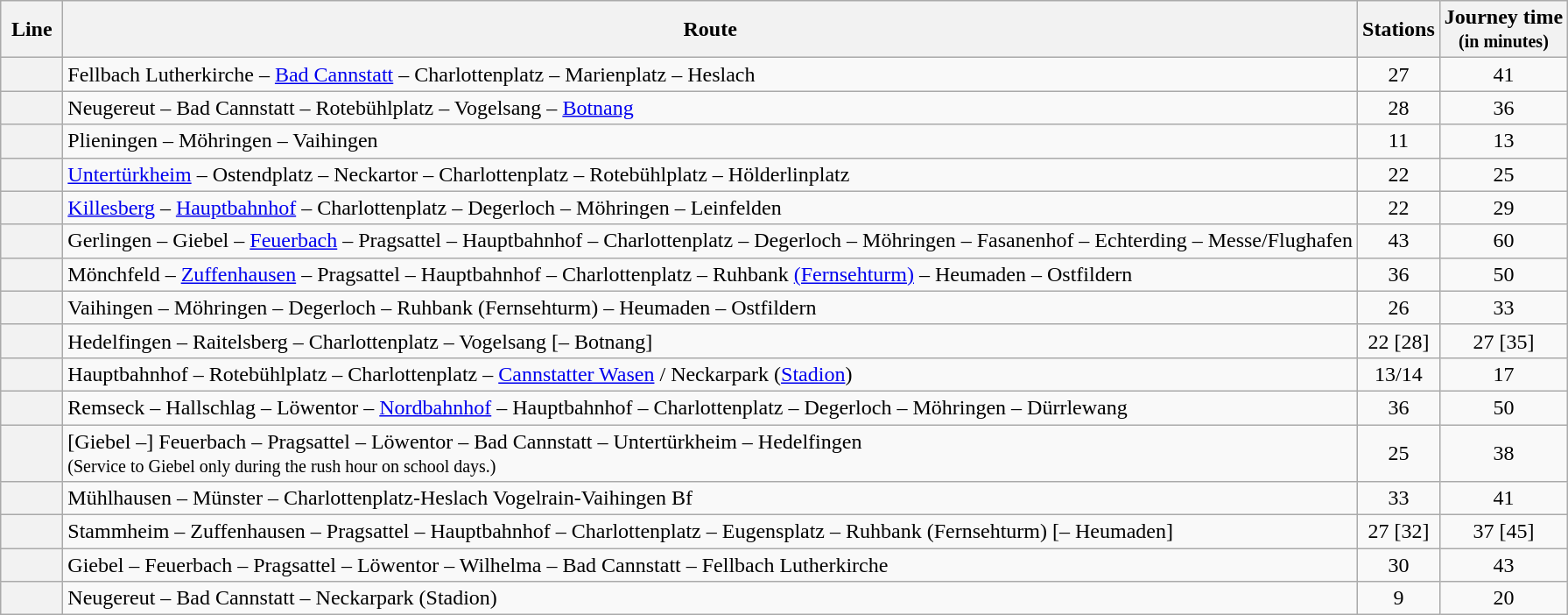<table class="wikitable">
<tr>
<th>Line</th>
<th>Route</th>
<th>Stations</th>
<th>Journey time<br><small>(in minutes)</small></th>
</tr>
<tr>
<th style="width:40px"> </th>
<td>Fellbach Lutherkirche – <a href='#'>Bad Cannstatt</a> – Charlottenplatz – Marienplatz – Heslach</td>
<td align="center">27</td>
<td align="center">41</td>
</tr>
<tr>
<th> </th>
<td>Neugereut – Bad Cannstatt –  Rotebühlplatz – Vogelsang – <a href='#'>Botnang</a></td>
<td align="center">28</td>
<td align="center">36</td>
</tr>
<tr>
<th> </th>
<td>Plieningen – Möhringen – Vaihingen</td>
<td align="center">11</td>
<td align="center">13</td>
</tr>
<tr>
<th> </th>
<td><a href='#'>Untertürkheim</a> – Ostendplatz – Neckartor – Charlottenplatz  – Rotebühlplatz – Hölderlinplatz</td>
<td align="center">22</td>
<td align="center">25</td>
</tr>
<tr>
<th> </th>
<td><a href='#'>Killesberg</a> – <a href='#'>Hauptbahnhof</a> – Charlottenplatz – Degerloch – Möhringen – Leinfelden</td>
<td align="center">22</td>
<td align="center">29</td>
</tr>
<tr>
<th> </th>
<td>Gerlingen – Giebel – <a href='#'>Feuerbach</a> – Pragsattel – Hauptbahnhof – Charlottenplatz – Degerloch – Möhringen – Fasanenhof –  Echterding – Messe/Flughafen</td>
<td align="center">43</td>
<td align="center">60</td>
</tr>
<tr>
<th> </th>
<td>Mönchfeld – <a href='#'>Zuffenhausen</a> – Pragsattel – Hauptbahnhof – Charlottenplatz – Ruhbank <a href='#'>(Fernsehturm)</a> – Heumaden – Ostfildern</td>
<td align="center">36</td>
<td align="center">50</td>
</tr>
<tr>
<th> </th>
<td>Vaihingen – Möhringen – Degerloch – Ruhbank (Fernsehturm) – Heumaden – Ostfildern</td>
<td align="center">26</td>
<td align="center">33</td>
</tr>
<tr>
<th> </th>
<td>Hedelfingen – Raitelsberg – Charlottenplatz – Vogelsang [– Botnang]</td>
<td align="center">22 [28]</td>
<td align="center">27 [35]</td>
</tr>
<tr>
<th><em> </em></th>
<td>Hauptbahnhof – Rotebühlplatz – Charlottenplatz – <a href='#'>Cannstatter Wasen</a> / Neckarpark (<a href='#'>Stadion</a>)</td>
<td align="center">13/14</td>
<td align="center">17</td>
</tr>
<tr>
<th> </th>
<td>Remseck – Hallschlag – Löwentor – <a href='#'>Nordbahnhof</a> – Hauptbahnhof – Charlottenplatz – Degerloch – Möhringen – Dürrlewang</td>
<td align="center">36</td>
<td align="center">50</td>
</tr>
<tr>
<th> </th>
<td>[Giebel –] Feuerbach – Pragsattel – Löwentor – Bad Cannstatt – Untertürkheim – Hedelfingen<br><small>(Service to Giebel only during the rush hour on school days.)</small></td>
<td align="center">25</td>
<td align="center">38</td>
</tr>
<tr>
<th> </th>
<td>Mühlhausen – Münster – Charlottenplatz-Heslach Vogelrain-Vaihingen Bf</td>
<td align="center">33</td>
<td align="center">41</td>
</tr>
<tr>
<th> </th>
<td>Stammheim – Zuffenhausen – Pragsattel – Hauptbahnhof – Charlottenplatz – Eugensplatz – Ruhbank (Fernsehturm) [– Heumaden]</td>
<td align="center">27 [32]</td>
<td align="center">37 [45]</td>
</tr>
<tr>
<th> </th>
<td>Giebel – Feuerbach – Pragsattel – Löwentor – Wilhelma – Bad Cannstatt – Fellbach Lutherkirche</td>
<td align="center">30</td>
<td align="center">43</td>
</tr>
<tr>
<th> </th>
<td>Neugereut – Bad Cannstatt – Neckarpark (Stadion)</td>
<td align="center">9</td>
<td align="center">20</td>
</tr>
</table>
